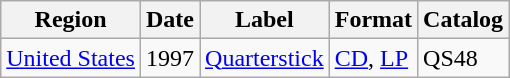<table class="wikitable">
<tr>
<th>Region</th>
<th>Date</th>
<th>Label</th>
<th>Format</th>
<th>Catalog</th>
</tr>
<tr>
<td><a href='#'>United States</a></td>
<td>1997</td>
<td><a href='#'>Quarterstick</a></td>
<td><a href='#'>CD</a>, <a href='#'>LP</a></td>
<td>QS48</td>
</tr>
</table>
